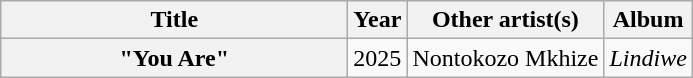<table class="wikitable plainrowheaders" style="text-align:center;">
<tr>
<th scope="col" style="width:14em;">Title</th>
<th scope="col">Year</th>
<th scope="col">Other artist(s)</th>
<th scope="col">Album</th>
</tr>
<tr>
<th scope="row">"You Are"</th>
<td>2025</td>
<td>Nontokozo Mkhize</td>
<td><em>Lindiwe</em></td>
</tr>
</table>
